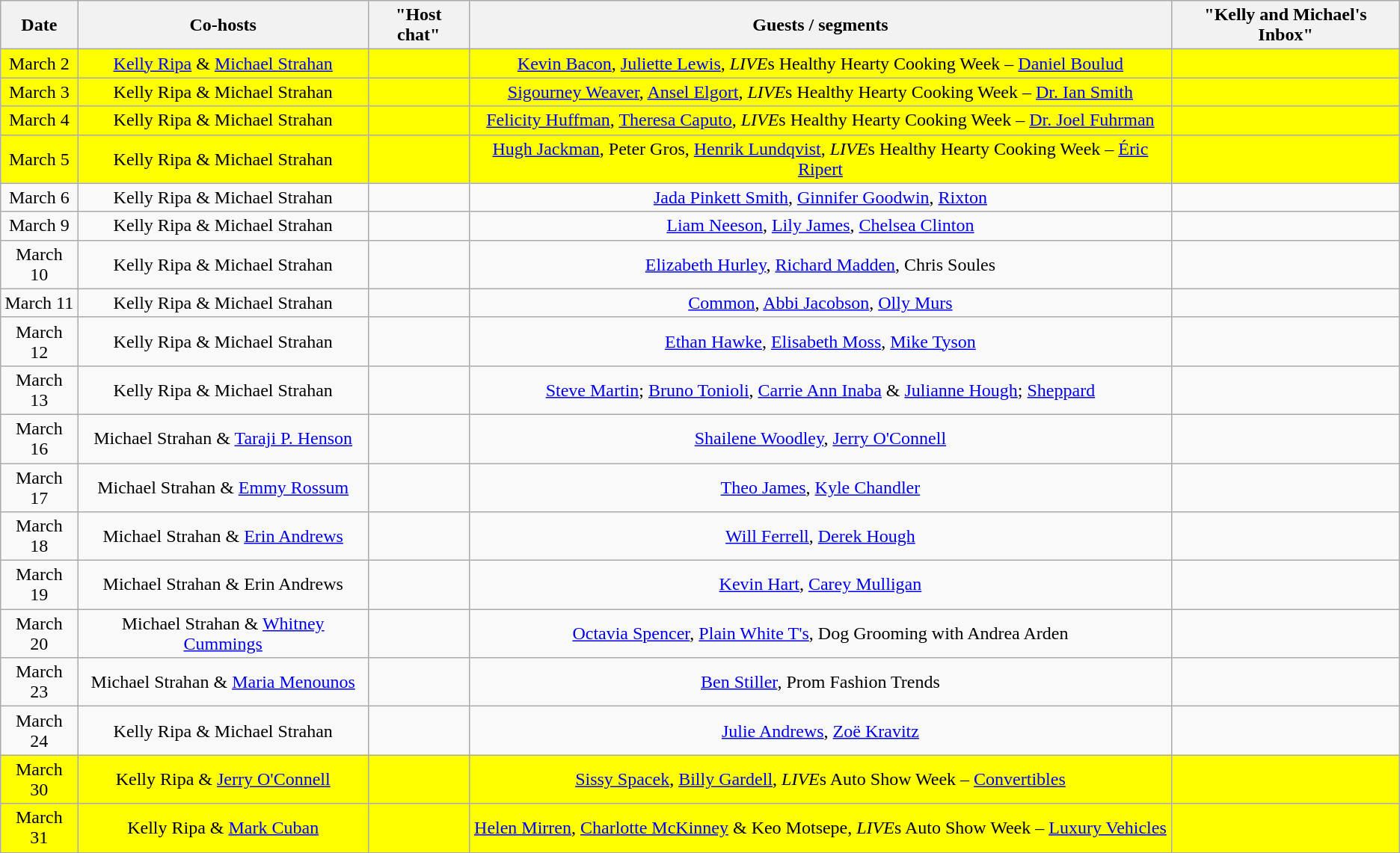<table class="wikitable sortable" style="text-align:center;">
<tr>
<th>Date</th>
<th>Co-hosts</th>
<th>"Host chat"</th>
<th>Guests / segments</th>
<th>"Kelly and Michael's Inbox"</th>
</tr>
<tr style="background:yellow;">
<td>March 2</td>
<td><a href='#'>Kelly Ripa</a> & <a href='#'>Michael Strahan</a></td>
<td></td>
<td><a href='#'>Kevin Bacon</a>, <a href='#'>Juliette Lewis</a>, <em>LIVE</em>s Healthy Hearty Cooking Week – <a href='#'>Daniel Boulud</a></td>
<td></td>
</tr>
<tr style="background:yellow;">
<td>March 3</td>
<td>Kelly Ripa & Michael Strahan</td>
<td></td>
<td><a href='#'>Sigourney Weaver</a>, <a href='#'>Ansel Elgort</a>, <em>LIVE</em>s Healthy Hearty Cooking Week – <a href='#'>Dr. Ian Smith</a></td>
<td></td>
</tr>
<tr style="background:yellow;">
<td>March 4</td>
<td>Kelly Ripa & Michael Strahan</td>
<td></td>
<td><a href='#'>Felicity Huffman</a>, <a href='#'>Theresa Caputo</a>, <em>LIVE</em>s Healthy Hearty Cooking Week – <a href='#'>Dr. Joel Fuhrman</a></td>
<td></td>
</tr>
<tr style="background:yellow;">
<td>March 5</td>
<td>Kelly Ripa & Michael Strahan</td>
<td></td>
<td><a href='#'>Hugh Jackman</a>, Peter Gros, <a href='#'>Henrik Lundqvist</a>, <em>LIVE</em>s Healthy Hearty Cooking Week – <a href='#'>Éric Ripert</a></td>
<td></td>
</tr>
<tr>
<td>March 6</td>
<td>Kelly Ripa & Michael Strahan</td>
<td></td>
<td><a href='#'>Jada Pinkett Smith</a>, <a href='#'>Ginnifer Goodwin</a>, <a href='#'>Rixton</a></td>
<td></td>
</tr>
<tr>
<td>March 9</td>
<td>Kelly Ripa & Michael Strahan</td>
<td></td>
<td><a href='#'>Liam Neeson</a>, <a href='#'>Lily James</a>, <a href='#'>Chelsea Clinton</a></td>
<td></td>
</tr>
<tr>
<td>March 10</td>
<td>Kelly Ripa & Michael Strahan</td>
<td></td>
<td><a href='#'>Elizabeth Hurley</a>, <a href='#'>Richard Madden</a>, Chris Soules</td>
<td></td>
</tr>
<tr>
<td>March 11</td>
<td>Kelly Ripa & Michael Strahan</td>
<td></td>
<td><a href='#'>Common</a>, <a href='#'>Abbi Jacobson</a>, <a href='#'>Olly Murs</a></td>
<td></td>
</tr>
<tr>
<td>March 12</td>
<td>Kelly Ripa & Michael Strahan</td>
<td></td>
<td><a href='#'>Ethan Hawke</a>, <a href='#'>Elisabeth Moss</a>, <a href='#'>Mike Tyson</a></td>
<td></td>
</tr>
<tr>
<td>March 13</td>
<td>Kelly Ripa & Michael Strahan</td>
<td></td>
<td><a href='#'>Steve Martin</a>; <a href='#'>Bruno Tonioli</a>, <a href='#'>Carrie Ann Inaba</a> & <a href='#'>Julianne Hough</a>; <a href='#'>Sheppard</a></td>
<td></td>
</tr>
<tr>
<td>March 16</td>
<td>Michael Strahan & <a href='#'>Taraji P. Henson</a></td>
<td></td>
<td><a href='#'>Shailene Woodley</a>, <a href='#'>Jerry O'Connell</a></td>
<td></td>
</tr>
<tr>
<td>March 17</td>
<td>Michael Strahan & <a href='#'>Emmy Rossum</a></td>
<td></td>
<td><a href='#'>Theo James</a>, <a href='#'>Kyle Chandler</a></td>
<td></td>
</tr>
<tr>
<td>March 18</td>
<td>Michael Strahan & <a href='#'>Erin Andrews</a></td>
<td></td>
<td><a href='#'>Will Ferrell</a>, <a href='#'>Derek Hough</a></td>
<td></td>
</tr>
<tr>
<td>March 19</td>
<td>Michael Strahan & Erin Andrews</td>
<td></td>
<td><a href='#'>Kevin Hart</a>, <a href='#'>Carey Mulligan</a></td>
<td></td>
</tr>
<tr>
<td>March 20</td>
<td>Michael Strahan & <a href='#'>Whitney Cummings</a></td>
<td></td>
<td><a href='#'>Octavia Spencer</a>, <a href='#'>Plain White T's</a>, Dog Grooming with Andrea Arden</td>
<td></td>
</tr>
<tr>
<td>March 23</td>
<td>Michael Strahan & <a href='#'>Maria Menounos</a></td>
<td></td>
<td><a href='#'>Ben Stiller</a>, Prom Fashion Trends</td>
<td></td>
</tr>
<tr>
<td>March 24</td>
<td>Kelly Ripa & Michael Strahan</td>
<td></td>
<td><a href='#'>Julie Andrews</a>, <a href='#'>Zoë Kravitz</a></td>
<td></td>
</tr>
<tr style="background:yellow;">
<td>March 30</td>
<td>Kelly Ripa & <a href='#'>Jerry O'Connell</a></td>
<td></td>
<td><a href='#'>Sissy Spacek</a>, <a href='#'>Billy Gardell</a>, <em>LIVE</em>s Auto Show Week – <a href='#'>Convertibles</a></td>
<td></td>
</tr>
<tr style="background:yellow;">
<td>March 31</td>
<td>Kelly Ripa & <a href='#'>Mark Cuban</a></td>
<td></td>
<td><a href='#'>Helen Mirren</a>, <a href='#'>Charlotte McKinney</a> & Keo Motsepe, <em>LIVE</em>s Auto Show Week – <a href='#'>Luxury Vehicles</a></td>
<td></td>
</tr>
</table>
